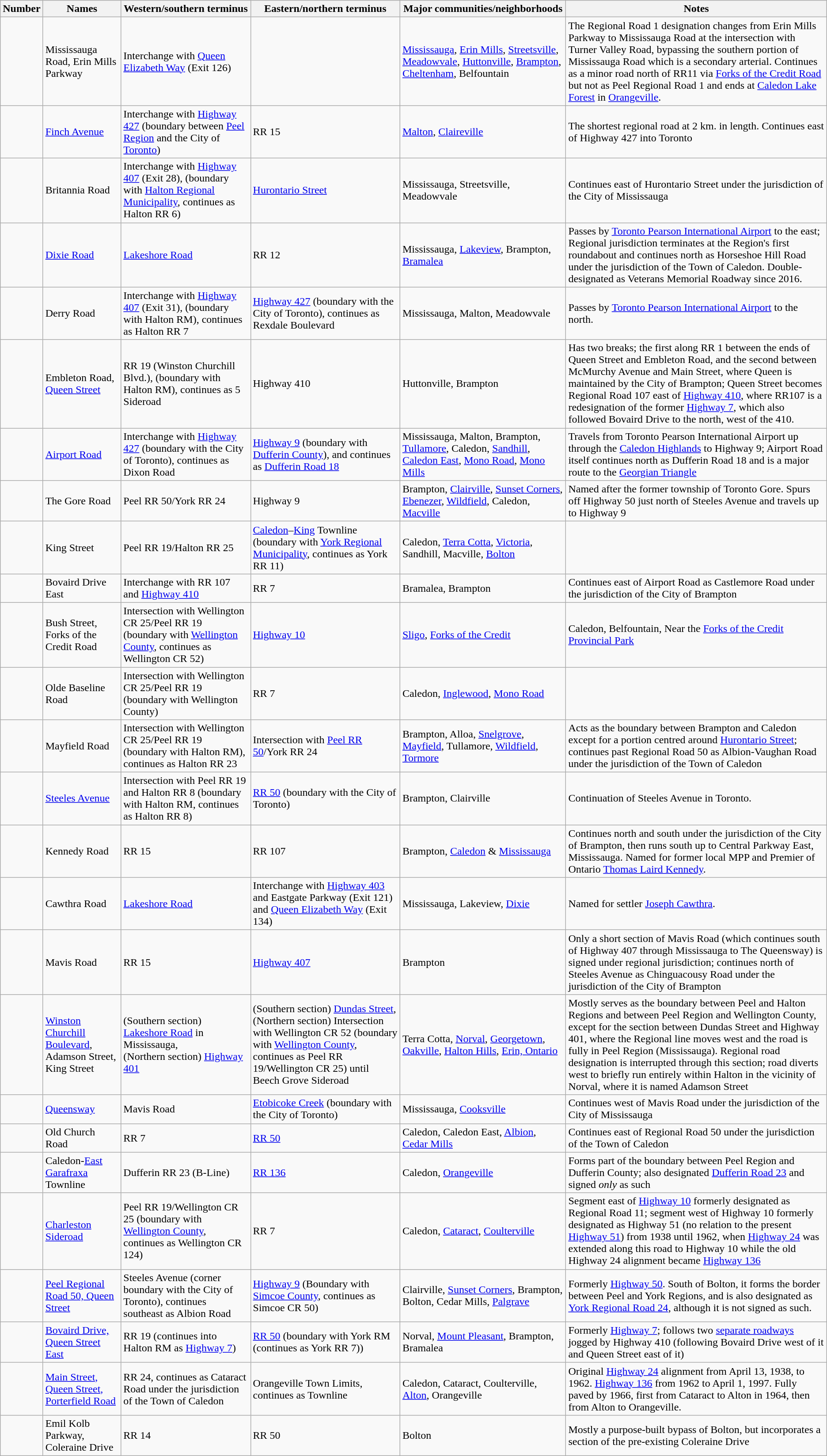<table class="wikitable">
<tr>
<th>Number</th>
<th>Names</th>
<th>Western/southern terminus</th>
<th>Eastern/northern terminus</th>
<th>Major communities/neighborhoods</th>
<th>Notes</th>
</tr>
<tr>
<td></td>
<td>Mississauga Road, Erin Mills Parkway</td>
<td>Interchange with <a href='#'>Queen Elizabeth Way</a> (Exit 126)</td>
<td></td>
<td><a href='#'>Mississauga</a>, <a href='#'>Erin Mills</a>, <a href='#'>Streetsville</a>, <a href='#'>Meadowvale</a>, <a href='#'>Huttonville</a>, <a href='#'>Brampton</a>, <a href='#'>Cheltenham</a>, Belfountain</td>
<td>The Regional Road 1 designation changes from Erin Mills Parkway to Mississauga Road at the intersection with Turner Valley Road, bypassing the southern portion of Mississauga Road which is a secondary arterial. Continues as a minor road north of RR11 via <a href='#'>Forks of the Credit Road</a> but not as Peel Regional Road 1 and ends at <a href='#'>Caledon Lake Forest</a> in <a href='#'>Orangeville</a>.</td>
</tr>
<tr>
<td></td>
<td><a href='#'>Finch Avenue</a></td>
<td>Interchange with <a href='#'>Highway 427</a> (boundary between <a href='#'>Peel Region</a> and the City of <a href='#'>Toronto</a>)</td>
<td>RR 15</td>
<td><a href='#'>Malton</a>, <a href='#'>Claireville</a></td>
<td>The shortest regional road at 2 km. in length. Continues east of Highway 427 into Toronto</td>
</tr>
<tr>
<td></td>
<td>Britannia Road</td>
<td>Interchange with <a href='#'>Highway 407</a> (Exit 28), (boundary with <a href='#'>Halton Regional Municipality</a>, continues as Halton RR 6)</td>
<td><a href='#'>Hurontario Street</a></td>
<td>Mississauga, Streetsville, Meadowvale</td>
<td>Continues east of Hurontario Street under the jurisdiction of the City of Mississauga</td>
</tr>
<tr>
<td></td>
<td><a href='#'>Dixie Road</a></td>
<td><a href='#'>Lakeshore Road</a></td>
<td>RR 12</td>
<td>Mississauga, <a href='#'>Lakeview</a>, Brampton, <a href='#'>Bramalea</a></td>
<td>Passes by <a href='#'>Toronto Pearson International Airport</a> to the east; Regional jurisdiction terminates at the Region's first roundabout and continues north as Horseshoe Hill Road under the jurisdiction of the Town of Caledon. Double-designated as Veterans Memorial Roadway since 2016.</td>
</tr>
<tr>
<td></td>
<td>Derry Road</td>
<td>Interchange with <a href='#'>Highway 407</a> (Exit 31), (boundary with Halton RM), continues as Halton RR 7</td>
<td><a href='#'>Highway 427</a> (boundary with the City of Toronto), continues as Rexdale Boulevard</td>
<td>Mississauga, Malton, Meadowvale</td>
<td>Passes by <a href='#'>Toronto Pearson International Airport</a> to the north.</td>
</tr>
<tr>
<td></td>
<td>Embleton Road, <a href='#'>Queen Street</a></td>
<td>RR 19 (Winston Churchill Blvd.), (boundary with Halton RM), continues as 5 Sideroad</td>
<td>Highway 410</td>
<td>Huttonville, Brampton</td>
<td>Has two breaks; the first along RR 1 between the ends of Queen Street and Embleton Road, and the second between McMurchy Avenue and Main Street, where Queen is maintained by the City of Brampton; Queen Street becomes Regional Road 107 east of <a href='#'>Highway 410</a>, where RR107 is a redesignation of the former <a href='#'>Highway 7</a>, which also followed Bovaird Drive to the north, west of the 410.</td>
</tr>
<tr>
<td></td>
<td><a href='#'>Airport Road</a></td>
<td>Interchange with <a href='#'>Highway 427</a> (boundary with the City of Toronto), continues as Dixon Road</td>
<td><a href='#'>Highway 9</a> (boundary with <a href='#'>Dufferin County</a>), and continues as <a href='#'>Dufferin Road 18</a></td>
<td>Mississauga, Malton, Brampton, <a href='#'>Tullamore</a>, Caledon, <a href='#'>Sandhill</a>, <a href='#'>Caledon East</a>, <a href='#'>Mono Road</a>, <a href='#'>Mono Mills</a></td>
<td>Travels from Toronto Pearson International Airport up through the <a href='#'>Caledon Highlands</a> to Highway 9; Airport Road itself continues north as Dufferin Road 18 and is a major route to the <a href='#'>Georgian Triangle</a></td>
</tr>
<tr>
<td></td>
<td>The Gore Road</td>
<td>Peel RR 50/York RR 24</td>
<td>Highway 9</td>
<td>Brampton, <a href='#'>Clairville</a>, <a href='#'>Sunset Corners</a>, <a href='#'>Ebenezer</a>, <a href='#'>Wildfield</a>, Caledon, <a href='#'>Macville</a></td>
<td>Named after the former township of Toronto Gore. Spurs off Highway 50 just north of Steeles Avenue and travels up to Highway 9</td>
</tr>
<tr>
<td></td>
<td>King Street</td>
<td>Peel RR 19/Halton RR 25</td>
<td><a href='#'>Caledon</a>–<a href='#'>King</a> Townline (boundary with <a href='#'>York Regional Municipality</a>, continues as York RR 11)</td>
<td>Caledon, <a href='#'>Terra Cotta</a>, <a href='#'>Victoria</a>, Sandhill, Macville, <a href='#'>Bolton</a></td>
<td></td>
</tr>
<tr>
<td></td>
<td>Bovaird Drive East</td>
<td>Interchange with RR 107 and <a href='#'>Highway 410</a></td>
<td>RR 7</td>
<td>Bramalea, Brampton</td>
<td>Continues east of Airport Road as Castlemore Road under the jurisdiction of the City of Brampton</td>
</tr>
<tr>
<td></td>
<td>Bush Street, Forks of the Credit Road</td>
<td>Intersection with Wellington CR 25/Peel RR 19 (boundary with <a href='#'>Wellington County</a>, continues as Wellington CR 52)</td>
<td><a href='#'>Highway 10</a></td>
<td><a href='#'>Sligo</a>, <a href='#'>Forks of the Credit</a></td>
<td>Caledon, Belfountain, Near the <a href='#'>Forks of the Credit Provincial Park</a></td>
</tr>
<tr>
<td></td>
<td>Olde Baseline Road</td>
<td>Intersection with Wellington CR 25/Peel RR 19 (boundary with Wellington County)</td>
<td>RR 7</td>
<td>Caledon, <a href='#'>Inglewood</a>, <a href='#'>Mono Road</a></td>
<td></td>
</tr>
<tr>
<td></td>
<td>Mayfield Road</td>
<td>Intersection with Wellington CR 25/Peel RR 19 (boundary with Halton RM), continues as Halton RR 23</td>
<td>Intersection with <a href='#'>Peel RR 50</a>/York RR 24</td>
<td>Brampton, Alloa, <a href='#'>Snelgrove</a>, <a href='#'>Mayfield</a>, Tullamore, <a href='#'>Wildfield</a>, <a href='#'>Tormore</a></td>
<td>Acts as the boundary between Brampton and Caledon except for a portion centred around <a href='#'>Hurontario Street</a>; continues past Regional Road 50 as Albion-Vaughan Road under the jurisdiction of the Town of Caledon</td>
</tr>
<tr>
<td></td>
<td><a href='#'>Steeles Avenue</a></td>
<td>Intersection with Peel RR 19 and Halton RR 8 (boundary with Halton RM, continues as Halton RR 8)</td>
<td><a href='#'>RR 50</a> (boundary with the City of Toronto)</td>
<td>Brampton, Clairville</td>
<td>Continuation of Steeles Avenue in Toronto.</td>
</tr>
<tr>
<td></td>
<td>Kennedy Road</td>
<td>RR 15</td>
<td>RR 107</td>
<td>Brampton, <a href='#'>Caledon</a> & <a href='#'>Mississauga</a></td>
<td>Continues north and south under the jurisdiction of the City of Brampton, then runs south up to Central Parkway East, Mississauga. Named for former local MPP and Premier of Ontario <a href='#'>Thomas Laird Kennedy</a>.</td>
</tr>
<tr>
<td></td>
<td>Cawthra Road</td>
<td><a href='#'>Lakeshore Road</a></td>
<td>Interchange with <a href='#'>Highway 403</a> and Eastgate Parkway (Exit 121) and <a href='#'>Queen Elizabeth Way</a> (Exit 134)</td>
<td>Mississauga, Lakeview, <a href='#'>Dixie</a></td>
<td>Named for settler <a href='#'>Joseph Cawthra</a>.</td>
</tr>
<tr>
<td></td>
<td>Mavis Road</td>
<td>RR 15</td>
<td><a href='#'>Highway 407</a></td>
<td>Brampton</td>
<td>Only a short section of Mavis Road (which continues south of Highway 407 through Mississauga to The Queensway) is signed under regional jurisdiction; continues north of Steeles Avenue as Chinguacousy Road under the jurisdiction of the City of Brampton</td>
</tr>
<tr>
<td></td>
<td><a href='#'>Winston Churchill Boulevard</a>, Adamson Street, King Street</td>
<td>(Southern section) <a href='#'>Lakeshore Road</a> in Mississauga,<br>(Northern section) <a href='#'>Highway 401</a><br></td>
<td>(Southern section) <a href='#'>Dundas Street</a>,<br>(Northern section) Intersection with Wellington CR 52 (boundary with <a href='#'>Wellington County</a>, continues as Peel RR 19/Wellington CR 25) until Beech Grove Sideroad<br></td>
<td>Terra Cotta, <a href='#'>Norval</a>, <a href='#'>Georgetown</a>, <a href='#'>Oakville</a>, <a href='#'>Halton Hills</a>, <a href='#'>Erin, Ontario</a></td>
<td>Mostly serves as the boundary between Peel and Halton Regions and between Peel Region and Wellington County, except for the section between Dundas Street and Highway 401, where the Regional line moves west and the road is fully in Peel Region (Mississauga). Regional road designation is interrupted through this section; road diverts west to briefly run entirely within Halton in the vicinity of Norval, where it is named Adamson Street</td>
</tr>
<tr>
<td></td>
<td><a href='#'>Queensway</a></td>
<td>Mavis Road</td>
<td><a href='#'>Etobicoke Creek</a> (boundary with the City of Toronto)</td>
<td>Mississauga, <a href='#'>Cooksville</a></td>
<td>Continues west of Mavis Road under the jurisdiction of the City of Mississauga</td>
</tr>
<tr>
<td></td>
<td>Old Church Road</td>
<td>RR 7</td>
<td><a href='#'>RR 50</a></td>
<td>Caledon, Caledon East, <a href='#'>Albion</a>, <a href='#'>Cedar Mills</a></td>
<td>Continues east of Regional Road 50 under the jurisdiction of the Town of Caledon</td>
</tr>
<tr>
<td></td>
<td>Caledon-<a href='#'>East Garafraxa</a> Townline</td>
<td>Dufferin RR 23 (B-Line)</td>
<td><a href='#'>RR 136</a></td>
<td>Caledon, <a href='#'>Orangeville</a></td>
<td>Forms part of the boundary between Peel Region and Dufferin County; also designated <a href='#'>Dufferin Road 23</a> and signed <em>only</em> as such</td>
</tr>
<tr>
<td></td>
<td><a href='#'>Charleston Sideroad</a></td>
<td>Peel RR 19/Wellington CR 25 (boundary with <a href='#'>Wellington County</a>, continues as Wellington CR 124)</td>
<td>RR 7</td>
<td>Caledon, <a href='#'>Cataract</a>, <a href='#'>Coulterville</a></td>
<td>Segment east of <a href='#'>Highway 10</a> formerly designated as Regional Road 11; segment west of Highway 10 formerly designated as Highway 51 (no relation to the present <a href='#'>Highway 51</a>) from 1938 until 1962, when <a href='#'>Highway 24</a> was extended along this road to Highway 10 while the old Highway 24 alignment became <a href='#'>Highway 136</a></td>
</tr>
<tr>
<td></td>
<td><a href='#'>Peel Regional Road 50, Queen Street</a></td>
<td>Steeles Avenue (corner boundary with the City of Toronto), continues southeast as Albion Road</td>
<td><a href='#'>Highway 9</a> (Boundary with <a href='#'>Simcoe County</a>, continues as Simcoe CR 50)</td>
<td>Clairville, <a href='#'>Sunset Corners</a>, Brampton, Bolton, Cedar Mills, <a href='#'>Palgrave</a></td>
<td>Formerly <a href='#'>Highway 50</a>. South of Bolton, it forms the border between Peel and York Regions, and is also designated as <a href='#'>York Regional Road 24</a>, although it is not signed as such.</td>
</tr>
<tr>
<td></td>
<td><a href='#'>Bovaird Drive, Queen Street East</a></td>
<td>RR 19 (continues into Halton RM as <a href='#'>Highway 7</a>)</td>
<td><a href='#'>RR 50</a> (boundary with York RM (continues as York RR 7))</td>
<td>Norval, <a href='#'>Mount Pleasant</a>, Brampton, Bramalea</td>
<td>Formerly <a href='#'>Highway 7</a>; follows two <a href='#'>separate roadways</a> jogged by Highway 410 (following Bovaird Drive west of it and Queen Street east of it)</td>
</tr>
<tr>
<td></td>
<td><a href='#'>Main Street, Queen Street, Porterfield Road</a></td>
<td>RR 24, continues as Cataract Road under the jurisdiction of the Town of Caledon</td>
<td>Orangeville Town Limits, continues as Townline</td>
<td>Caledon, Cataract, Coulterville, <a href='#'>Alton</a>, Orangeville</td>
<td>Original <a href='#'>Highway 24</a> alignment from April 13, 1938, to 1962. <a href='#'>Highway 136</a> from 1962 to April 1, 1997. Fully paved by 1966, first from Cataract to Alton in 1964, then from Alton to Orangeville.</td>
</tr>
<tr>
<td></td>
<td>Emil Kolb Parkway, Coleraine Drive</td>
<td>RR 14</td>
<td>RR 50</td>
<td>Bolton</td>
<td>Mostly a purpose-built bypass of Bolton, but incorporates a section of the pre-existing Coleraine Drive</td>
</tr>
</table>
